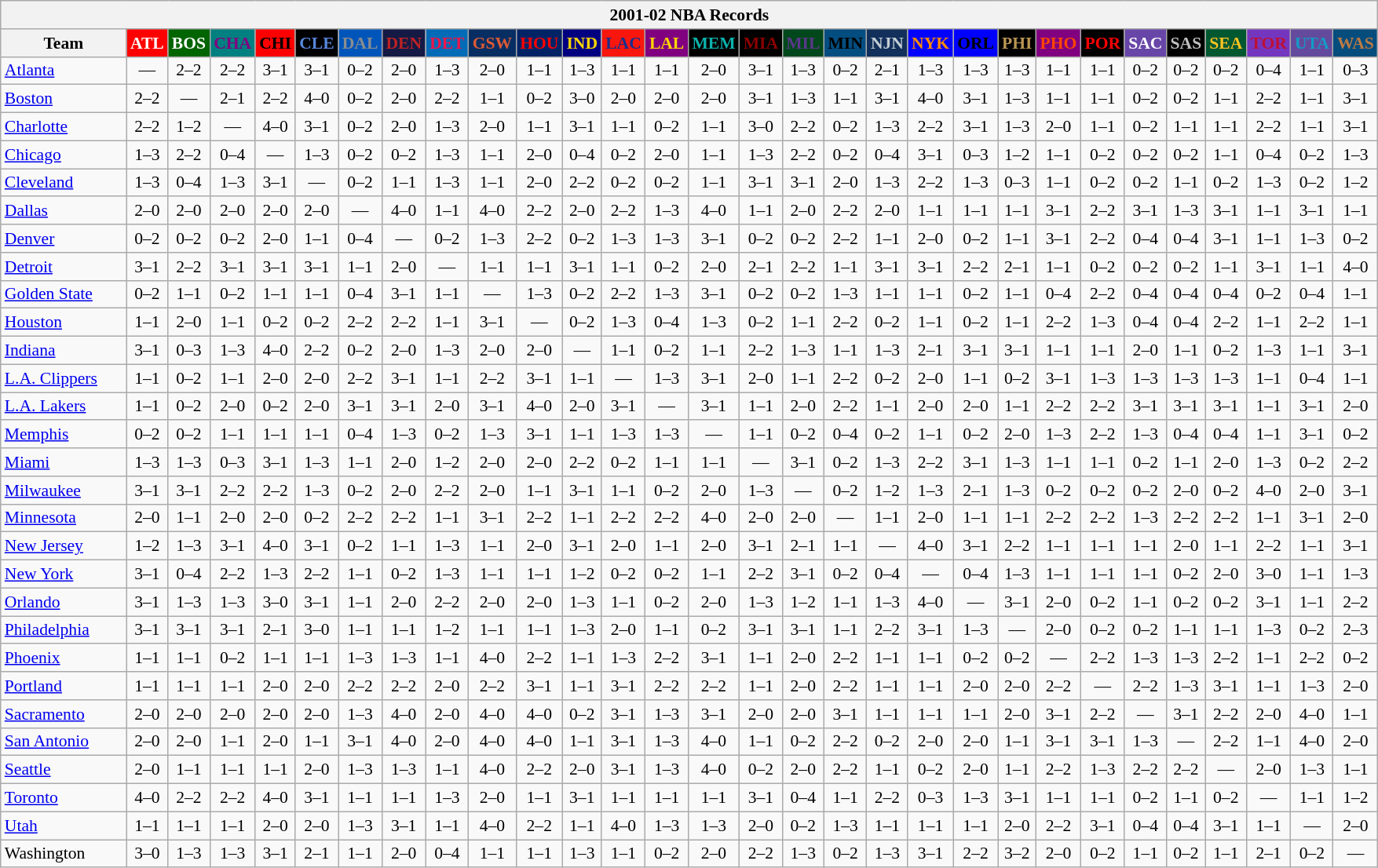<table class="wikitable" style="font-size:90%; text-align:center;">
<tr>
<th colspan=30>2001-02 NBA Records</th>
</tr>
<tr>
<th width=100>Team</th>
<th style="background:#FF0000;color:#FFFFFF;width=35">ATL</th>
<th style="background:#006400;color:#FFFFFF;width=35">BOS</th>
<th style="background:#008080;color:#800080;width=35">CHA</th>
<th style="background:#FF0000;color:#000000;width=35">CHI</th>
<th style="background:#000000;color:#5787DC;width=35">CLE</th>
<th style="background:#0055BA;color:#898D8F;width=35">DAL</th>
<th style="background:#141A44;color:#BC2224;width=35">DEN</th>
<th style="background:#006BB7;color:#ED164B;width=35">DET</th>
<th style="background:#072E63;color:#DC5A34;width=35">GSW</th>
<th style="background:#002366;color:#FF0000;width=35">HOU</th>
<th style="background:#000080;color:#FFD700;width=35">IND</th>
<th style="background:#F9160D;color:#1A2E8B;width=35">LAC</th>
<th style="background:#800080;color:#FFD700;width=35">LAL</th>
<th style="background:#000000;color:#0CB2AC;width=35">MEM</th>
<th style="background:#000000;color:#8B0000;width=35">MIA</th>
<th style="background:#00471B;color:#5C378A;width=35">MIL</th>
<th style="background:#044D80;color:#000000;width=35">MIN</th>
<th style="background:#12305B;color:#C4CED4;width=35">NJN</th>
<th style="background:#0000FF;color:#FF8C00;width=35">NYK</th>
<th style="background:#0000FF;color:#000000;width=35">ORL</th>
<th style="background:#000000;color:#BB9754;width=35">PHI</th>
<th style="background:#800080;color:#FF4500;width=35">PHO</th>
<th style="background:#000000;color:#FF0000;width=35">POR</th>
<th style="background:#6846A8;color:#FFFFFF;width=35">SAC</th>
<th style="background:#000000;color:#C0C0C0;width=35">SAS</th>
<th style="background:#005831;color:#FFC322;width=35">SEA</th>
<th style="background:#7436BF;color:#BE0F34;width=35">TOR</th>
<th style="background:#644A9C;color:#149BC7;width=35">UTA</th>
<th style="background:#044D7D;color:#BC7A44;width=35">WAS</th>
</tr>
<tr>
<td style="text-align:left;"><a href='#'>Atlanta</a></td>
<td>—</td>
<td>2–2</td>
<td>2–2</td>
<td>3–1</td>
<td>3–1</td>
<td>0–2</td>
<td>2–0</td>
<td>1–3</td>
<td>2–0</td>
<td>1–1</td>
<td>1–3</td>
<td>1–1</td>
<td>1–1</td>
<td>2–0</td>
<td>3–1</td>
<td>1–3</td>
<td>0–2</td>
<td>2–1</td>
<td>1–3</td>
<td>1–3</td>
<td>1–3</td>
<td>1–1</td>
<td>1–1</td>
<td>0–2</td>
<td>0–2</td>
<td>0–2</td>
<td>0–4</td>
<td>1–1</td>
<td>0–3</td>
</tr>
<tr>
<td style="text-align:left;"><a href='#'>Boston</a></td>
<td>2–2</td>
<td>—</td>
<td>2–1</td>
<td>2–2</td>
<td>4–0</td>
<td>0–2</td>
<td>2–0</td>
<td>2–2</td>
<td>1–1</td>
<td>0–2</td>
<td>3–0</td>
<td>2–0</td>
<td>2–0</td>
<td>2–0</td>
<td>3–1</td>
<td>1–3</td>
<td>1–1</td>
<td>3–1</td>
<td>4–0</td>
<td>3–1</td>
<td>1–3</td>
<td>1–1</td>
<td>1–1</td>
<td>0–2</td>
<td>0–2</td>
<td>1–1</td>
<td>2–2</td>
<td>1–1</td>
<td>3–1</td>
</tr>
<tr>
<td style="text-align:left;"><a href='#'>Charlotte</a></td>
<td>2–2</td>
<td>1–2</td>
<td>—</td>
<td>4–0</td>
<td>3–1</td>
<td>0–2</td>
<td>2–0</td>
<td>1–3</td>
<td>2–0</td>
<td>1–1</td>
<td>3–1</td>
<td>1–1</td>
<td>0–2</td>
<td>1–1</td>
<td>3–0</td>
<td>2–2</td>
<td>0–2</td>
<td>1–3</td>
<td>2–2</td>
<td>3–1</td>
<td>1–3</td>
<td>2–0</td>
<td>1–1</td>
<td>0–2</td>
<td>1–1</td>
<td>1–1</td>
<td>2–2</td>
<td>1–1</td>
<td>3–1</td>
</tr>
<tr>
<td style="text-align:left;"><a href='#'>Chicago</a></td>
<td>1–3</td>
<td>2–2</td>
<td>0–4</td>
<td>—</td>
<td>1–3</td>
<td>0–2</td>
<td>0–2</td>
<td>1–3</td>
<td>1–1</td>
<td>2–0</td>
<td>0–4</td>
<td>0–2</td>
<td>2–0</td>
<td>1–1</td>
<td>1–3</td>
<td>2–2</td>
<td>0–2</td>
<td>0–4</td>
<td>3–1</td>
<td>0–3</td>
<td>1–2</td>
<td>1–1</td>
<td>0–2</td>
<td>0–2</td>
<td>0–2</td>
<td>1–1</td>
<td>0–4</td>
<td>0–2</td>
<td>1–3</td>
</tr>
<tr>
<td style="text-align:left;"><a href='#'>Cleveland</a></td>
<td>1–3</td>
<td>0–4</td>
<td>1–3</td>
<td>3–1</td>
<td>—</td>
<td>0–2</td>
<td>1–1</td>
<td>1–3</td>
<td>1–1</td>
<td>2–0</td>
<td>2–2</td>
<td>0–2</td>
<td>0–2</td>
<td>1–1</td>
<td>3–1</td>
<td>3–1</td>
<td>2–0</td>
<td>1–3</td>
<td>2–2</td>
<td>1–3</td>
<td>0–3</td>
<td>1–1</td>
<td>0–2</td>
<td>0–2</td>
<td>1–1</td>
<td>0–2</td>
<td>1–3</td>
<td>0–2</td>
<td>1–2</td>
</tr>
<tr>
<td style="text-align:left;"><a href='#'>Dallas</a></td>
<td>2–0</td>
<td>2–0</td>
<td>2–0</td>
<td>2–0</td>
<td>2–0</td>
<td>—</td>
<td>4–0</td>
<td>1–1</td>
<td>4–0</td>
<td>2–2</td>
<td>2–0</td>
<td>2–2</td>
<td>1–3</td>
<td>4–0</td>
<td>1–1</td>
<td>2–0</td>
<td>2–2</td>
<td>2–0</td>
<td>1–1</td>
<td>1–1</td>
<td>1–1</td>
<td>3–1</td>
<td>2–2</td>
<td>3–1</td>
<td>1–3</td>
<td>3–1</td>
<td>1–1</td>
<td>3–1</td>
<td>1–1</td>
</tr>
<tr>
<td style="text-align:left;"><a href='#'>Denver</a></td>
<td>0–2</td>
<td>0–2</td>
<td>0–2</td>
<td>2–0</td>
<td>1–1</td>
<td>0–4</td>
<td>—</td>
<td>0–2</td>
<td>1–3</td>
<td>2–2</td>
<td>0–2</td>
<td>1–3</td>
<td>1–3</td>
<td>3–1</td>
<td>0–2</td>
<td>0–2</td>
<td>2–2</td>
<td>1–1</td>
<td>2–0</td>
<td>0–2</td>
<td>1–1</td>
<td>3–1</td>
<td>2–2</td>
<td>0–4</td>
<td>0–4</td>
<td>3–1</td>
<td>1–1</td>
<td>1–3</td>
<td>0–2</td>
</tr>
<tr>
<td style="text-align:left;"><a href='#'>Detroit</a></td>
<td>3–1</td>
<td>2–2</td>
<td>3–1</td>
<td>3–1</td>
<td>3–1</td>
<td>1–1</td>
<td>2–0</td>
<td>—</td>
<td>1–1</td>
<td>1–1</td>
<td>3–1</td>
<td>1–1</td>
<td>0–2</td>
<td>2–0</td>
<td>2–1</td>
<td>2–2</td>
<td>1–1</td>
<td>3–1</td>
<td>3–1</td>
<td>2–2</td>
<td>2–1</td>
<td>1–1</td>
<td>0–2</td>
<td>0–2</td>
<td>0–2</td>
<td>1–1</td>
<td>3–1</td>
<td>1–1</td>
<td>4–0</td>
</tr>
<tr>
<td style="text-align:left;"><a href='#'>Golden State</a></td>
<td>0–2</td>
<td>1–1</td>
<td>0–2</td>
<td>1–1</td>
<td>1–1</td>
<td>0–4</td>
<td>3–1</td>
<td>1–1</td>
<td>—</td>
<td>1–3</td>
<td>0–2</td>
<td>2–2</td>
<td>1–3</td>
<td>3–1</td>
<td>0–2</td>
<td>0–2</td>
<td>1–3</td>
<td>1–1</td>
<td>1–1</td>
<td>0–2</td>
<td>1–1</td>
<td>0–4</td>
<td>2–2</td>
<td>0–4</td>
<td>0–4</td>
<td>0–4</td>
<td>0–2</td>
<td>0–4</td>
<td>1–1</td>
</tr>
<tr>
<td style="text-align:left;"><a href='#'>Houston</a></td>
<td>1–1</td>
<td>2–0</td>
<td>1–1</td>
<td>0–2</td>
<td>0–2</td>
<td>2–2</td>
<td>2–2</td>
<td>1–1</td>
<td>3–1</td>
<td>—</td>
<td>0–2</td>
<td>1–3</td>
<td>0–4</td>
<td>1–3</td>
<td>0–2</td>
<td>1–1</td>
<td>2–2</td>
<td>0–2</td>
<td>1–1</td>
<td>0–2</td>
<td>1–1</td>
<td>2–2</td>
<td>1–3</td>
<td>0–4</td>
<td>0–4</td>
<td>2–2</td>
<td>1–1</td>
<td>2–2</td>
<td>1–1</td>
</tr>
<tr>
<td style="text-align:left;"><a href='#'>Indiana</a></td>
<td>3–1</td>
<td>0–3</td>
<td>1–3</td>
<td>4–0</td>
<td>2–2</td>
<td>0–2</td>
<td>2–0</td>
<td>1–3</td>
<td>2–0</td>
<td>2–0</td>
<td>—</td>
<td>1–1</td>
<td>0–2</td>
<td>1–1</td>
<td>2–2</td>
<td>1–3</td>
<td>1–1</td>
<td>1–3</td>
<td>2–1</td>
<td>3–1</td>
<td>3–1</td>
<td>1–1</td>
<td>1–1</td>
<td>2–0</td>
<td>1–1</td>
<td>0–2</td>
<td>1–3</td>
<td>1–1</td>
<td>3–1</td>
</tr>
<tr>
<td style="text-align:left;"><a href='#'>L.A. Clippers</a></td>
<td>1–1</td>
<td>0–2</td>
<td>1–1</td>
<td>2–0</td>
<td>2–0</td>
<td>2–2</td>
<td>3–1</td>
<td>1–1</td>
<td>2–2</td>
<td>3–1</td>
<td>1–1</td>
<td>—</td>
<td>1–3</td>
<td>3–1</td>
<td>2–0</td>
<td>1–1</td>
<td>2–2</td>
<td>0–2</td>
<td>2–0</td>
<td>1–1</td>
<td>0–2</td>
<td>3–1</td>
<td>1–3</td>
<td>1–3</td>
<td>1–3</td>
<td>1–3</td>
<td>1–1</td>
<td>0–4</td>
<td>1–1</td>
</tr>
<tr>
<td style="text-align:left;"><a href='#'>L.A. Lakers</a></td>
<td>1–1</td>
<td>0–2</td>
<td>2–0</td>
<td>0–2</td>
<td>2–0</td>
<td>3–1</td>
<td>3–1</td>
<td>2–0</td>
<td>3–1</td>
<td>4–0</td>
<td>2–0</td>
<td>3–1</td>
<td>—</td>
<td>3–1</td>
<td>1–1</td>
<td>2–0</td>
<td>2–2</td>
<td>1–1</td>
<td>2–0</td>
<td>2–0</td>
<td>1–1</td>
<td>2–2</td>
<td>2–2</td>
<td>3–1</td>
<td>3–1</td>
<td>3–1</td>
<td>1–1</td>
<td>3–1</td>
<td>2–0</td>
</tr>
<tr>
<td style="text-align:left;"><a href='#'>Memphis</a></td>
<td>0–2</td>
<td>0–2</td>
<td>1–1</td>
<td>1–1</td>
<td>1–1</td>
<td>0–4</td>
<td>1–3</td>
<td>0–2</td>
<td>1–3</td>
<td>3–1</td>
<td>1–1</td>
<td>1–3</td>
<td>1–3</td>
<td>—</td>
<td>1–1</td>
<td>0–2</td>
<td>0–4</td>
<td>0–2</td>
<td>1–1</td>
<td>0–2</td>
<td>2–0</td>
<td>1–3</td>
<td>2–2</td>
<td>1–3</td>
<td>0–4</td>
<td>0–4</td>
<td>1–1</td>
<td>3–1</td>
<td>0–2</td>
</tr>
<tr>
<td style="text-align:left;"><a href='#'>Miami</a></td>
<td>1–3</td>
<td>1–3</td>
<td>0–3</td>
<td>3–1</td>
<td>1–3</td>
<td>1–1</td>
<td>2–0</td>
<td>1–2</td>
<td>2–0</td>
<td>2–0</td>
<td>2–2</td>
<td>0–2</td>
<td>1–1</td>
<td>1–1</td>
<td>—</td>
<td>3–1</td>
<td>0–2</td>
<td>1–3</td>
<td>2–2</td>
<td>3–1</td>
<td>1–3</td>
<td>1–1</td>
<td>1–1</td>
<td>0–2</td>
<td>1–1</td>
<td>2–0</td>
<td>1–3</td>
<td>0–2</td>
<td>2–2</td>
</tr>
<tr>
<td style="text-align:left;"><a href='#'>Milwaukee</a></td>
<td>3–1</td>
<td>3–1</td>
<td>2–2</td>
<td>2–2</td>
<td>1–3</td>
<td>0–2</td>
<td>2–0</td>
<td>2–2</td>
<td>2–0</td>
<td>1–1</td>
<td>3–1</td>
<td>1–1</td>
<td>0–2</td>
<td>2–0</td>
<td>1–3</td>
<td>—</td>
<td>0–2</td>
<td>1–2</td>
<td>1–3</td>
<td>2–1</td>
<td>1–3</td>
<td>0–2</td>
<td>0–2</td>
<td>0–2</td>
<td>2–0</td>
<td>0–2</td>
<td>4–0</td>
<td>2–0</td>
<td>3–1</td>
</tr>
<tr>
<td style="text-align:left;"><a href='#'>Minnesota</a></td>
<td>2–0</td>
<td>1–1</td>
<td>2–0</td>
<td>2–0</td>
<td>0–2</td>
<td>2–2</td>
<td>2–2</td>
<td>1–1</td>
<td>3–1</td>
<td>2–2</td>
<td>1–1</td>
<td>2–2</td>
<td>2–2</td>
<td>4–0</td>
<td>2–0</td>
<td>2–0</td>
<td>—</td>
<td>1–1</td>
<td>2–0</td>
<td>1–1</td>
<td>1–1</td>
<td>2–2</td>
<td>2–2</td>
<td>1–3</td>
<td>2–2</td>
<td>2–2</td>
<td>1–1</td>
<td>3–1</td>
<td>2–0</td>
</tr>
<tr>
<td style="text-align:left;"><a href='#'>New Jersey</a></td>
<td>1–2</td>
<td>1–3</td>
<td>3–1</td>
<td>4–0</td>
<td>3–1</td>
<td>0–2</td>
<td>1–1</td>
<td>1–3</td>
<td>1–1</td>
<td>2–0</td>
<td>3–1</td>
<td>2–0</td>
<td>1–1</td>
<td>2–0</td>
<td>3–1</td>
<td>2–1</td>
<td>1–1</td>
<td>—</td>
<td>4–0</td>
<td>3–1</td>
<td>2–2</td>
<td>1–1</td>
<td>1–1</td>
<td>1–1</td>
<td>2–0</td>
<td>1–1</td>
<td>2–2</td>
<td>1–1</td>
<td>3–1</td>
</tr>
<tr>
<td style="text-align:left;"><a href='#'>New York</a></td>
<td>3–1</td>
<td>0–4</td>
<td>2–2</td>
<td>1–3</td>
<td>2–2</td>
<td>1–1</td>
<td>0–2</td>
<td>1–3</td>
<td>1–1</td>
<td>1–1</td>
<td>1–2</td>
<td>0–2</td>
<td>0–2</td>
<td>1–1</td>
<td>2–2</td>
<td>3–1</td>
<td>0–2</td>
<td>0–4</td>
<td>—</td>
<td>0–4</td>
<td>1–3</td>
<td>1–1</td>
<td>1–1</td>
<td>1–1</td>
<td>0–2</td>
<td>2–0</td>
<td>3–0</td>
<td>1–1</td>
<td>1–3</td>
</tr>
<tr>
<td style="text-align:left;"><a href='#'>Orlando</a></td>
<td>3–1</td>
<td>1–3</td>
<td>1–3</td>
<td>3–0</td>
<td>3–1</td>
<td>1–1</td>
<td>2–0</td>
<td>2–2</td>
<td>2–0</td>
<td>2–0</td>
<td>1–3</td>
<td>1–1</td>
<td>0–2</td>
<td>2–0</td>
<td>1–3</td>
<td>1–2</td>
<td>1–1</td>
<td>1–3</td>
<td>4–0</td>
<td>—</td>
<td>3–1</td>
<td>2–0</td>
<td>0–2</td>
<td>1–1</td>
<td>0–2</td>
<td>0–2</td>
<td>3–1</td>
<td>1–1</td>
<td>2–2</td>
</tr>
<tr>
<td style="text-align:left;"><a href='#'>Philadelphia</a></td>
<td>3–1</td>
<td>3–1</td>
<td>3–1</td>
<td>2–1</td>
<td>3–0</td>
<td>1–1</td>
<td>1–1</td>
<td>1–2</td>
<td>1–1</td>
<td>1–1</td>
<td>1–3</td>
<td>2–0</td>
<td>1–1</td>
<td>0–2</td>
<td>3–1</td>
<td>3–1</td>
<td>1–1</td>
<td>2–2</td>
<td>3–1</td>
<td>1–3</td>
<td>—</td>
<td>2–0</td>
<td>0–2</td>
<td>0–2</td>
<td>1–1</td>
<td>1–1</td>
<td>1–3</td>
<td>0–2</td>
<td>2–3</td>
</tr>
<tr>
<td style="text-align:left;"><a href='#'>Phoenix</a></td>
<td>1–1</td>
<td>1–1</td>
<td>0–2</td>
<td>1–1</td>
<td>1–1</td>
<td>1–3</td>
<td>1–3</td>
<td>1–1</td>
<td>4–0</td>
<td>2–2</td>
<td>1–1</td>
<td>1–3</td>
<td>2–2</td>
<td>3–1</td>
<td>1–1</td>
<td>2–0</td>
<td>2–2</td>
<td>1–1</td>
<td>1–1</td>
<td>0–2</td>
<td>0–2</td>
<td>—</td>
<td>2–2</td>
<td>1–3</td>
<td>1–3</td>
<td>2–2</td>
<td>1–1</td>
<td>2–2</td>
<td>0–2</td>
</tr>
<tr>
<td style="text-align:left;"><a href='#'>Portland</a></td>
<td>1–1</td>
<td>1–1</td>
<td>1–1</td>
<td>2–0</td>
<td>2–0</td>
<td>2–2</td>
<td>2–2</td>
<td>2–0</td>
<td>2–2</td>
<td>3–1</td>
<td>1–1</td>
<td>3–1</td>
<td>2–2</td>
<td>2–2</td>
<td>1–1</td>
<td>2–0</td>
<td>2–2</td>
<td>1–1</td>
<td>1–1</td>
<td>2–0</td>
<td>2–0</td>
<td>2–2</td>
<td>—</td>
<td>2–2</td>
<td>1–3</td>
<td>3–1</td>
<td>1–1</td>
<td>1–3</td>
<td>2–0</td>
</tr>
<tr>
<td style="text-align:left;"><a href='#'>Sacramento</a></td>
<td>2–0</td>
<td>2–0</td>
<td>2–0</td>
<td>2–0</td>
<td>2–0</td>
<td>1–3</td>
<td>4–0</td>
<td>2–0</td>
<td>4–0</td>
<td>4–0</td>
<td>0–2</td>
<td>3–1</td>
<td>1–3</td>
<td>3–1</td>
<td>2–0</td>
<td>2–0</td>
<td>3–1</td>
<td>1–1</td>
<td>1–1</td>
<td>1–1</td>
<td>2–0</td>
<td>3–1</td>
<td>2–2</td>
<td>—</td>
<td>3–1</td>
<td>2–2</td>
<td>2–0</td>
<td>4–0</td>
<td>1–1</td>
</tr>
<tr>
<td style="text-align:left;"><a href='#'>San Antonio</a></td>
<td>2–0</td>
<td>2–0</td>
<td>1–1</td>
<td>2–0</td>
<td>1–1</td>
<td>3–1</td>
<td>4–0</td>
<td>2–0</td>
<td>4–0</td>
<td>4–0</td>
<td>1–1</td>
<td>3–1</td>
<td>1–3</td>
<td>4–0</td>
<td>1–1</td>
<td>0–2</td>
<td>2–2</td>
<td>0–2</td>
<td>2–0</td>
<td>2–0</td>
<td>1–1</td>
<td>3–1</td>
<td>3–1</td>
<td>1–3</td>
<td>—</td>
<td>2–2</td>
<td>1–1</td>
<td>4–0</td>
<td>2–0</td>
</tr>
<tr>
<td style="text-align:left;"><a href='#'>Seattle</a></td>
<td>2–0</td>
<td>1–1</td>
<td>1–1</td>
<td>1–1</td>
<td>2–0</td>
<td>1–3</td>
<td>1–3</td>
<td>1–1</td>
<td>4–0</td>
<td>2–2</td>
<td>2–0</td>
<td>3–1</td>
<td>1–3</td>
<td>4–0</td>
<td>0–2</td>
<td>2–0</td>
<td>2–2</td>
<td>1–1</td>
<td>0–2</td>
<td>2–0</td>
<td>1–1</td>
<td>2–2</td>
<td>1–3</td>
<td>2–2</td>
<td>2–2</td>
<td>—</td>
<td>2–0</td>
<td>1–3</td>
<td>1–1</td>
</tr>
<tr>
<td style="text-align:left;"><a href='#'>Toronto</a></td>
<td>4–0</td>
<td>2–2</td>
<td>2–2</td>
<td>4–0</td>
<td>3–1</td>
<td>1–1</td>
<td>1–1</td>
<td>1–3</td>
<td>2–0</td>
<td>1–1</td>
<td>3–1</td>
<td>1–1</td>
<td>1–1</td>
<td>1–1</td>
<td>3–1</td>
<td>0–4</td>
<td>1–1</td>
<td>2–2</td>
<td>0–3</td>
<td>1–3</td>
<td>3–1</td>
<td>1–1</td>
<td>1–1</td>
<td>0–2</td>
<td>1–1</td>
<td>0–2</td>
<td>—</td>
<td>1–1</td>
<td>1–2</td>
</tr>
<tr>
<td style="text-align:left;"><a href='#'>Utah</a></td>
<td>1–1</td>
<td>1–1</td>
<td>1–1</td>
<td>2–0</td>
<td>2–0</td>
<td>1–3</td>
<td>3–1</td>
<td>1–1</td>
<td>4–0</td>
<td>2–2</td>
<td>1–1</td>
<td>4–0</td>
<td>1–3</td>
<td>1–3</td>
<td>2–0</td>
<td>0–2</td>
<td>1–3</td>
<td>1–1</td>
<td>1–1</td>
<td>1–1</td>
<td>2–0</td>
<td>2–2</td>
<td>3–1</td>
<td>0–4</td>
<td>0–4</td>
<td>3–1</td>
<td>1–1</td>
<td>—</td>
<td>2–0</td>
</tr>
<tr>
<td style="text-align:left;">Washington</td>
<td>3–0</td>
<td>1–3</td>
<td>1–3</td>
<td>3–1</td>
<td>2–1</td>
<td>1–1</td>
<td>2–0</td>
<td>0–4</td>
<td>1–1</td>
<td>1–1</td>
<td>1–3</td>
<td>1–1</td>
<td>0–2</td>
<td>2–0</td>
<td>2–2</td>
<td>1–3</td>
<td>0–2</td>
<td>1–3</td>
<td>3–1</td>
<td>2–2</td>
<td>3–2</td>
<td>2–0</td>
<td>0–2</td>
<td>1–1</td>
<td>0–2</td>
<td>1–1</td>
<td>2–1</td>
<td>0–2</td>
<td>—</td>
</tr>
</table>
